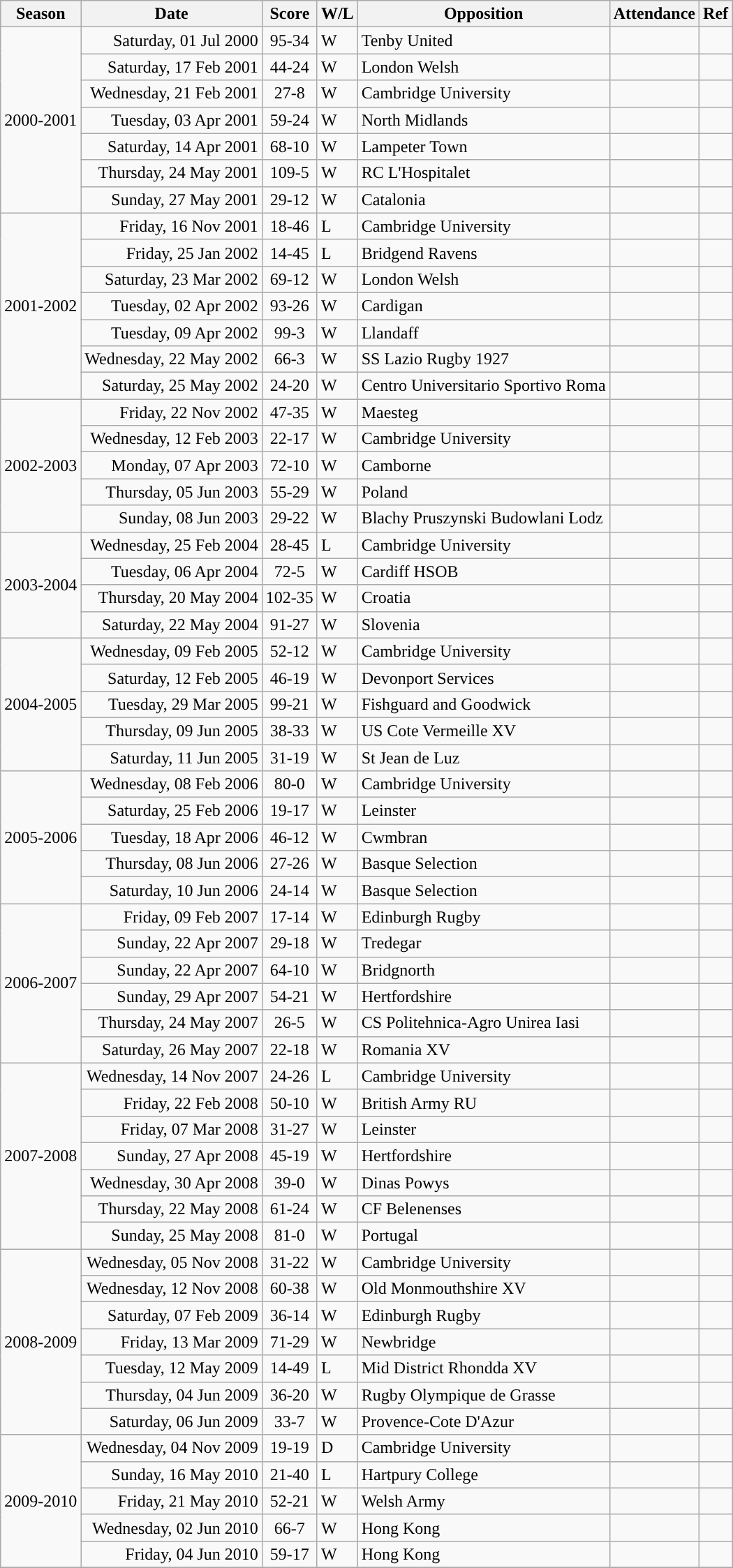<table class="wikitable">
<tr>
<th>Season</th>
<th>Date</th>
<th>Score</th>
<th>W/L</th>
<th>Opposition</th>
<th>Attendance</th>
<th>Ref</th>
</tr>
<tr>
<td rowspan=7>2000-2001</td>
<td style="text-align:right;">Saturday, 01 Jul 2000</td>
<td style="text-align:center;">95-34</td>
<td style="text-align:left;">W</td>
<td>Tenby United</td>
<td></td>
</tr>
<tr>
<td style="text-align:right;">Saturday, 17 Feb 2001</td>
<td style="text-align:center;">44-24</td>
<td style="text-align:left;">W</td>
<td>London Welsh</td>
<td></td>
<td></td>
</tr>
<tr>
<td style="text-align:right;">Wednesday, 21 Feb 2001</td>
<td style="text-align:center;">27-8</td>
<td style="text-align:left;">W</td>
<td>Cambridge University</td>
<td></td>
<td></td>
</tr>
<tr>
<td style="text-align:right;">Tuesday, 03 Apr 2001</td>
<td style="text-align:center;">59-24</td>
<td style="text-align:left;">W</td>
<td>North Midlands</td>
<td></td>
<td></td>
</tr>
<tr>
<td style="text-align:right;">Saturday, 14 Apr 2001</td>
<td style="text-align:center;">68-10</td>
<td style="text-align:left;">W</td>
<td>Lampeter Town</td>
<td></td>
<td></td>
</tr>
<tr>
<td style="text-align:right;">Thursday, 24 May 2001</td>
<td style="text-align:center;">109-5</td>
<td style="text-align:left;">W</td>
<td>RC L'Hospitalet</td>
<td></td>
<td></td>
</tr>
<tr>
<td style="text-align:right;">Sunday, 27 May 2001</td>
<td style="text-align:center;">29-12</td>
<td style="text-align:left;">W</td>
<td>Catalonia</td>
<td></td>
<td></td>
</tr>
<tr>
<td rowspan=7>2001-2002</td>
<td style="text-align:right;">Friday, 16 Nov 2001</td>
<td style="text-align:center;">18-46</td>
<td style="text-align:left;">L</td>
<td>Cambridge University</td>
<td></td>
</tr>
<tr>
<td style="text-align:right;">Friday, 25 Jan 2002</td>
<td style="text-align:center;">14-45</td>
<td style="text-align:left;">L</td>
<td>Bridgend Ravens</td>
<td></td>
<td></td>
</tr>
<tr>
<td style="text-align:right;">Saturday, 23 Mar 2002</td>
<td style="text-align:center;">69-12</td>
<td style="text-align:left;">W</td>
<td>London Welsh</td>
<td></td>
<td></td>
</tr>
<tr>
<td style="text-align:right;">Tuesday, 02 Apr 2002</td>
<td style="text-align:center;">93-26</td>
<td style="text-align:left;">W</td>
<td>Cardigan</td>
<td></td>
<td></td>
</tr>
<tr>
<td style="text-align:right;">Tuesday, 09 Apr 2002</td>
<td style="text-align:center;">99-3</td>
<td style="text-align:left;">W</td>
<td>Llandaff</td>
<td></td>
<td></td>
</tr>
<tr>
<td style="text-align:right;">Wednesday, 22 May 2002</td>
<td style="text-align:center;">66-3</td>
<td style="text-align:left;">W</td>
<td>SS Lazio Rugby 1927</td>
<td></td>
<td></td>
</tr>
<tr>
<td style="text-align:right;">Saturday, 25 May 2002</td>
<td style="text-align:center;">24-20</td>
<td style="text-align:left;">W</td>
<td>Centro Universitario Sportivo Roma</td>
<td></td>
<td></td>
</tr>
<tr>
<td rowspan=5>2002-2003</td>
<td style="text-align:right;">Friday, 22 Nov 2002</td>
<td style="text-align:center;">47-35</td>
<td style="text-align:left;">W</td>
<td>Maesteg</td>
<td></td>
</tr>
<tr>
<td style="text-align:right;">Wednesday, 12 Feb 2003</td>
<td style="text-align:center;">22-17</td>
<td style="text-align:left;">W</td>
<td>Cambridge University</td>
<td></td>
<td></td>
</tr>
<tr>
<td style="text-align:right;">Monday, 07 Apr 2003</td>
<td style="text-align:center;">72-10</td>
<td style="text-align:left;">W</td>
<td>Camborne</td>
<td></td>
<td></td>
</tr>
<tr>
<td style="text-align:right;">Thursday, 05 Jun 2003</td>
<td style="text-align:center;">55-29</td>
<td style="text-align:left;">W</td>
<td>Poland</td>
<td></td>
<td></td>
</tr>
<tr>
<td style="text-align:right;">Sunday, 08 Jun 2003</td>
<td style="text-align:center;">29-22</td>
<td style="text-align:left;">W</td>
<td>Blachy Pruszynski Budowlani Lodz</td>
<td></td>
<td></td>
</tr>
<tr>
<td rowspan=4>2003-2004</td>
<td style="text-align:right;">Wednesday, 25 Feb 2004</td>
<td style="text-align:center;">28-45</td>
<td style="text-align:left;">L</td>
<td>Cambridge University</td>
<td></td>
<td></td>
</tr>
<tr>
<td style="text-align:right;">Tuesday, 06 Apr 2004</td>
<td style="text-align:center;">72-5</td>
<td style="text-align:left;">W</td>
<td>Cardiff HSOB</td>
<td></td>
<td></td>
</tr>
<tr>
<td style="text-align:right;">Thursday, 20 May 2004</td>
<td style="text-align:center;">102-35</td>
<td style="text-align:left;">W</td>
<td>Croatia</td>
<td></td>
</tr>
<tr>
<td style="text-align:right;">Saturday, 22 May 2004</td>
<td style="text-align:center;">91-27</td>
<td style="text-align:left;">W</td>
<td>Slovenia</td>
<td></td>
<td></td>
</tr>
<tr>
<td rowspan=5>2004-2005</td>
<td style="text-align:right;">Wednesday, 09 Feb 2005</td>
<td style="text-align:center;">52-12</td>
<td style="text-align:left;">W</td>
<td>Cambridge University</td>
<td></td>
</tr>
<tr>
<td style="text-align:right;">Saturday, 12 Feb 2005</td>
<td style="text-align:center;">46-19</td>
<td style="text-align:left;">W</td>
<td>Devonport Services</td>
<td></td>
<td></td>
</tr>
<tr>
<td style="text-align:right;">Tuesday, 29 Mar 2005</td>
<td style="text-align:center;">99-21</td>
<td style="text-align:left;">W</td>
<td>Fishguard and Goodwick</td>
<td></td>
<td></td>
</tr>
<tr>
<td style="text-align:right;">Thursday, 09 Jun 2005</td>
<td style="text-align:center;">38-33</td>
<td style="text-align:left;">W</td>
<td>US Cote Vermeille XV</td>
<td></td>
<td></td>
</tr>
<tr>
<td style="text-align:right;">Saturday, 11 Jun 2005</td>
<td style="text-align:center;">31-19</td>
<td style="text-align:left;">W</td>
<td>St Jean de Luz</td>
<td></td>
<td></td>
</tr>
<tr>
<td rowspan=5>2005-2006</td>
<td style="text-align:right;">Wednesday, 08 Feb 2006</td>
<td style="text-align:center;">80-0</td>
<td style="text-align:left;">W</td>
<td>Cambridge University</td>
<td></td>
</tr>
<tr>
<td style="text-align:right;">Saturday, 25 Feb 2006</td>
<td style="text-align:center;">19-17</td>
<td style="text-align:left;">W</td>
<td>Leinster</td>
<td></td>
<td></td>
</tr>
<tr>
<td style="text-align:right;">Tuesday, 18 Apr 2006</td>
<td style="text-align:center;">46-12</td>
<td style="text-align:left;">W</td>
<td>Cwmbran</td>
<td></td>
<td></td>
</tr>
<tr>
<td style="text-align:right;">Thursday, 08 Jun 2006</td>
<td style="text-align:center;">27-26</td>
<td style="text-align:left;">W</td>
<td>Basque Selection</td>
<td></td>
<td></td>
</tr>
<tr>
<td style="text-align:right;">Saturday, 10 Jun 2006</td>
<td style="text-align:center;">24-14</td>
<td style="text-align:left;">W</td>
<td>Basque Selection</td>
<td></td>
<td></td>
</tr>
<tr>
<td rowspan=6>2006-2007</td>
<td style="text-align:right;">Friday, 09 Feb 2007</td>
<td style="text-align:center;">17-14</td>
<td style="text-align:left;">W</td>
<td>Edinburgh Rugby</td>
<td></td>
</tr>
<tr>
<td style="text-align:right;">Sunday, 22 Apr 2007</td>
<td style="text-align:center;">29-18</td>
<td style="text-align:left;">W</td>
<td>Tredegar</td>
<td></td>
<td></td>
</tr>
<tr>
<td style="text-align:right;">Sunday, 22 Apr 2007</td>
<td style="text-align:center;">64-10</td>
<td style="text-align:left;">W</td>
<td>Bridgnorth</td>
<td></td>
<td></td>
</tr>
<tr>
<td style="text-align:right;">Sunday, 29 Apr 2007</td>
<td style="text-align:center;">54-21</td>
<td style="text-align:left;">W</td>
<td>Hertfordshire</td>
<td></td>
<td></td>
</tr>
<tr>
<td style="text-align:right;">Thursday, 24 May 2007</td>
<td style="text-align:center;">26-5</td>
<td style="text-align:left;">W</td>
<td>CS Politehnica-Agro Unirea Iasi</td>
<td></td>
<td></td>
</tr>
<tr>
<td style="text-align:right;">Saturday, 26 May 2007</td>
<td style="text-align:center;">22-18</td>
<td style="text-align:left;">W</td>
<td>Romania XV</td>
<td></td>
<td></td>
</tr>
<tr>
<td rowspan=7>2007-2008</td>
<td style="text-align:right;">Wednesday, 14 Nov 2007</td>
<td style="text-align:center;">24-26</td>
<td style="text-align:left;">L</td>
<td>Cambridge University</td>
<td></td>
</tr>
<tr>
<td style="text-align:right;">Friday, 22 Feb 2008</td>
<td style="text-align:center;">50-10</td>
<td style="text-align:left;">W</td>
<td>British Army RU</td>
<td></td>
<td></td>
</tr>
<tr>
<td style="text-align:right;">Friday, 07 Mar 2008</td>
<td style="text-align:center;">31-27</td>
<td style="text-align:left;">W</td>
<td>Leinster</td>
<td></td>
<td></td>
</tr>
<tr>
<td style="text-align:right;">Sunday, 27 Apr 2008</td>
<td style="text-align:center;">45-19</td>
<td style="text-align:left;">W</td>
<td>Hertfordshire</td>
<td></td>
<td></td>
</tr>
<tr>
<td style="text-align:right;">Wednesday, 30 Apr 2008</td>
<td style="text-align:center;">39-0</td>
<td style="text-align:left;">W</td>
<td>Dinas Powys</td>
<td></td>
<td></td>
</tr>
<tr>
<td style="text-align:right;">Thursday, 22 May 2008</td>
<td style="text-align:center;">61-24</td>
<td style="text-align:left;">W</td>
<td>CF Belenenses</td>
<td></td>
<td></td>
</tr>
<tr>
<td style="text-align:right;">Sunday, 25 May 2008</td>
<td style="text-align:center;">81-0</td>
<td style="text-align:left;">W</td>
<td>Portugal</td>
<td></td>
<td></td>
</tr>
<tr>
<td rowspan=7>2008-2009</td>
<td style="text-align:right;">Wednesday, 05 Nov 2008</td>
<td style="text-align:center;">31-22</td>
<td style="text-align:left;">W</td>
<td>Cambridge University</td>
<td></td>
</tr>
<tr>
<td style="text-align:right;">Wednesday, 12 Nov 2008</td>
<td style="text-align:center;">60-38</td>
<td style="text-align:left;">W</td>
<td>Old Monmouthshire XV</td>
<td></td>
<td></td>
</tr>
<tr>
<td style="text-align:right;">Saturday, 07 Feb 2009</td>
<td style="text-align:center;">36-14</td>
<td style="text-align:left;">W</td>
<td>Edinburgh Rugby</td>
<td></td>
<td></td>
</tr>
<tr>
<td style="text-align:right;">Friday, 13 Mar 2009</td>
<td style="text-align:center;">71-29</td>
<td style="text-align:left;">W</td>
<td>Newbridge</td>
<td></td>
<td></td>
</tr>
<tr>
<td style="text-align:right;">Tuesday, 12 May 2009</td>
<td style="text-align:center;">14-49</td>
<td style="text-align:left;">L</td>
<td>Mid District Rhondda XV</td>
<td></td>
<td></td>
</tr>
<tr>
<td style="text-align:right;">Thursday, 04 Jun 2009</td>
<td style="text-align:center;">36-20</td>
<td style="text-align:left;">W</td>
<td>Rugby Olympique de Grasse</td>
<td></td>
<td></td>
</tr>
<tr>
<td style="text-align:right;">Saturday, 06 Jun 2009</td>
<td style="text-align:center;">33-7</td>
<td style="text-align:left;">W</td>
<td>Provence-Cote D'Azur</td>
<td></td>
<td></td>
</tr>
<tr>
<td rowspan=5>2009-2010</td>
<td style="text-align:right;">Wednesday, 04 Nov 2009</td>
<td style="text-align:center;">19-19</td>
<td style="text-align:left;">D</td>
<td>Cambridge University</td>
<td></td>
</tr>
<tr>
<td style="text-align:right;">Sunday, 16 May 2010</td>
<td style="text-align:center;">21-40</td>
<td style="text-align:left;">L</td>
<td>Hartpury College</td>
<td></td>
<td></td>
</tr>
<tr>
<td style="text-align:right;">Friday, 21 May 2010</td>
<td style="text-align:center;">52-21</td>
<td style="text-align:left;">W</td>
<td>Welsh Army</td>
<td></td>
<td></td>
</tr>
<tr>
<td style="text-align:right;">Wednesday, 02 Jun 2010</td>
<td style="text-align:center;">66-7</td>
<td style="text-align:left;">W</td>
<td>Hong Kong</td>
<td></td>
<td></td>
</tr>
<tr>
<td style="text-align:right;">Friday, 04 Jun 2010</td>
<td style="text-align:center;">59-17</td>
<td style="text-align:left;">W</td>
<td>Hong Kong</td>
<td></td>
<td></td>
</tr>
<tr>
</tr>
</table>
